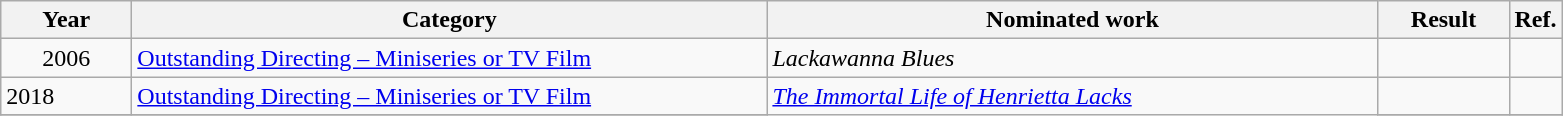<table class=wikitable>
<tr>
<th scope="col" style="width:5em;">Year</th>
<th scope="col" style="width:26em;">Category</th>
<th scope="col" style="width:25em;">Nominated work</th>
<th scope="col" style="width:5em;">Result</th>
<th>Ref.</th>
</tr>
<tr>
<td style="text-align:center;">2006</td>
<td><a href='#'>Outstanding Directing – Miniseries or TV Film</a></td>
<td><em>Lackawanna Blues</em></td>
<td></td>
<td></td>
</tr>
<tr>
<td>2018</td>
<td><a href='#'>Outstanding Directing – Miniseries or TV Film</a></td>
<td rowspan="2"><em><a href='#'>The Immortal Life of Henrietta Lacks</a></em></td>
<td></td>
<td></td>
</tr>
<tr>
</tr>
</table>
